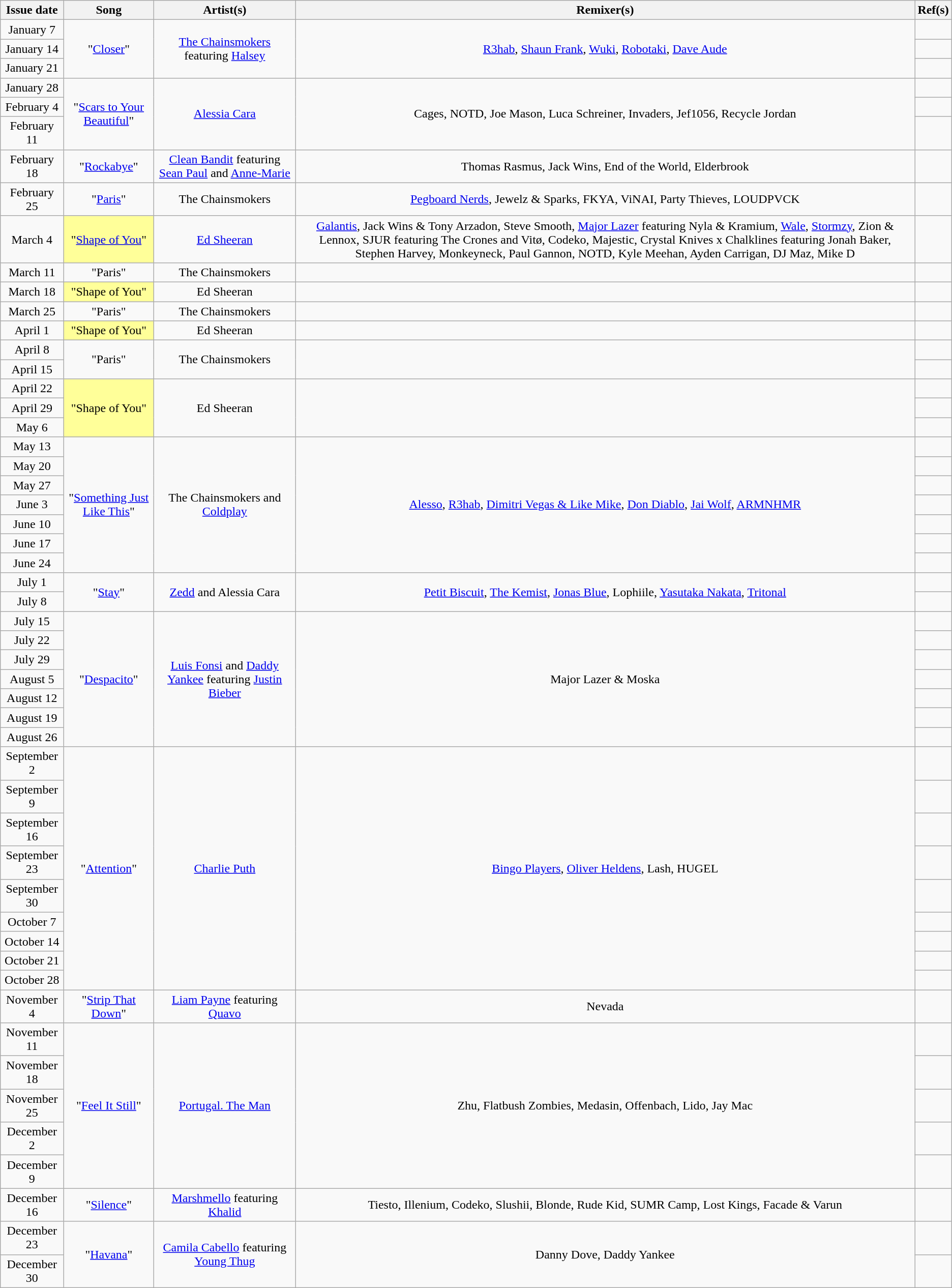<table class="wikitable plainrowheaders" style="text-align: center;">
<tr>
<th>Issue date</th>
<th>Song</th>
<th>Artist(s)</th>
<th>Remixer(s)</th>
<th>Ref(s)</th>
</tr>
<tr>
<td>January 7</td>
<td rowspan=3>"<a href='#'>Closer</a>"</td>
<td rowspan=3><a href='#'>The Chainsmokers</a> featuring <a href='#'>Halsey</a></td>
<td rowspan=3><a href='#'>R3hab</a>, <a href='#'>Shaun Frank</a>, <a href='#'>Wuki</a>, <a href='#'>Robotaki</a>, <a href='#'>Dave Aude</a></td>
<td></td>
</tr>
<tr>
<td>January 14</td>
<td></td>
</tr>
<tr>
<td>January 21</td>
<td></td>
</tr>
<tr>
<td>January 28</td>
<td rowspan=3>"<a href='#'>Scars to Your Beautiful</a>"</td>
<td rowspan=3><a href='#'>Alessia Cara</a></td>
<td rowspan=3>Cages, NOTD, Joe Mason, Luca Schreiner, Invaders, Jef1056, Recycle Jordan</td>
<td></td>
</tr>
<tr>
<td>February 4</td>
<td></td>
</tr>
<tr>
<td>February 11</td>
<td></td>
</tr>
<tr>
<td>February 18</td>
<td>"<a href='#'>Rockabye</a>"</td>
<td><a href='#'>Clean Bandit</a> featuring <a href='#'>Sean Paul</a> and <a href='#'>Anne-Marie</a></td>
<td>Thomas Rasmus, Jack Wins, End of the World, Elderbrook</td>
<td></td>
</tr>
<tr>
<td>February 25</td>
<td>"<a href='#'>Paris</a>"</td>
<td>The Chainsmokers</td>
<td><a href='#'>Pegboard Nerds</a>, Jewelz & Sparks, FKYA, ViNAI, Party Thieves, LOUDPVCK</td>
<td></td>
</tr>
<tr>
<td>March 4</td>
<td bgcolor=#FFFF99>"<a href='#'>Shape of You</a>"</td>
<td><a href='#'>Ed Sheeran</a></td>
<td><a href='#'>Galantis</a>, Jack Wins & Tony Arzadon, Steve Smooth, <a href='#'>Major Lazer</a> featuring Nyla & Kramium, <a href='#'>Wale</a>, <a href='#'>Stormzy</a>, Zion & Lennox, SJUR featuring The Crones and Vitø, Codeko, Majestic, Crystal Knives x Chalklines featuring Jonah Baker, Stephen Harvey, Monkeyneck, Paul Gannon, NOTD, Kyle Meehan, Ayden Carrigan, DJ Maz, Mike D</td>
<td></td>
</tr>
<tr>
<td>March 11</td>
<td>"Paris"</td>
<td>The Chainsmokers</td>
<td></td>
<td></td>
</tr>
<tr>
<td>March 18</td>
<td bgcolor=#FFFF99  style="text-align: center;">"Shape of You" </td>
<td>Ed Sheeran</td>
<td></td>
<td></td>
</tr>
<tr>
<td>March 25</td>
<td>"Paris"</td>
<td>The Chainsmokers</td>
<td></td>
<td></td>
</tr>
<tr>
<td>April 1</td>
<td bgcolor=#FFFF99  style="text-align: center;">"Shape of You" </td>
<td>Ed Sheeran</td>
<td></td>
<td></td>
</tr>
<tr>
<td>April 8</td>
<td rowspan=2>"Paris"</td>
<td rowspan=2>The Chainsmokers</td>
<td rowspan=2></td>
<td></td>
</tr>
<tr>
<td>April 15</td>
<td></td>
</tr>
<tr>
<td>April 22</td>
<td bgcolor=#FFFF99  style="text-align: center;" rowspan=3>"Shape of You" </td>
<td rowspan=3>Ed Sheeran</td>
<td rowspan=3></td>
<td></td>
</tr>
<tr>
<td>April 29</td>
<td></td>
</tr>
<tr>
<td>May 6</td>
<td></td>
</tr>
<tr>
<td>May 13</td>
<td rowspan=7>"<a href='#'>Something Just Like This</a>"</td>
<td rowspan=7>The Chainsmokers and <a href='#'>Coldplay</a></td>
<td rowspan=7><a href='#'>Alesso</a>, <a href='#'>R3hab</a>, <a href='#'>Dimitri Vegas & Like Mike</a>, <a href='#'>Don Diablo</a>, <a href='#'>Jai Wolf</a>, <a href='#'>ARMNHMR</a></td>
<td></td>
</tr>
<tr>
<td>May 20</td>
<td></td>
</tr>
<tr>
<td>May 27</td>
<td></td>
</tr>
<tr>
<td>June 3</td>
<td></td>
</tr>
<tr>
<td>June 10</td>
<td></td>
</tr>
<tr>
<td>June 17</td>
<td></td>
</tr>
<tr>
<td>June 24</td>
<td></td>
</tr>
<tr>
<td>July 1</td>
<td rowspan=2>"<a href='#'>Stay</a>"</td>
<td rowspan=2><a href='#'>Zedd</a> and Alessia Cara</td>
<td rowspan=2><a href='#'>Petit Biscuit</a>, <a href='#'>The Kemist</a>, <a href='#'>Jonas Blue</a>, Lophiile, <a href='#'>Yasutaka Nakata</a>, <a href='#'>Tritonal</a></td>
<td></td>
</tr>
<tr>
<td>July 8</td>
<td></td>
</tr>
<tr>
<td>July 15</td>
<td rowspan=7>"<a href='#'>Despacito</a>"</td>
<td rowspan=7><a href='#'>Luis Fonsi</a> and <a href='#'>Daddy Yankee</a> featuring <a href='#'>Justin Bieber</a></td>
<td rowspan=7>Major Lazer & Moska</td>
<td></td>
</tr>
<tr>
<td>July 22</td>
<td></td>
</tr>
<tr>
<td>July 29</td>
<td></td>
</tr>
<tr>
<td>August 5</td>
<td></td>
</tr>
<tr>
<td>August 12</td>
<td></td>
</tr>
<tr>
<td>August 19</td>
<td></td>
</tr>
<tr>
<td>August 26</td>
<td></td>
</tr>
<tr>
<td>September 2</td>
<td rowspan=9>"<a href='#'>Attention</a>"</td>
<td rowspan=9><a href='#'>Charlie Puth</a></td>
<td rowspan=9><a href='#'>Bingo Players</a>, <a href='#'>Oliver Heldens</a>, Lash, HUGEL</td>
<td></td>
</tr>
<tr>
<td>September 9</td>
<td></td>
</tr>
<tr>
<td>September 16</td>
<td></td>
</tr>
<tr>
<td>September 23</td>
<td></td>
</tr>
<tr>
<td>September 30</td>
<td></td>
</tr>
<tr>
<td>October 7</td>
<td></td>
</tr>
<tr>
<td>October 14</td>
<td></td>
</tr>
<tr>
<td>October 21</td>
<td></td>
</tr>
<tr>
<td>October 28</td>
<td></td>
</tr>
<tr>
<td>November 4</td>
<td>"<a href='#'>Strip That Down</a>"</td>
<td><a href='#'>Liam Payne</a> featuring <a href='#'>Quavo</a></td>
<td>Nevada</td>
<td></td>
</tr>
<tr>
<td>November 11</td>
<td rowspan=5>"<a href='#'>Feel It Still</a>"</td>
<td rowspan=5><a href='#'>Portugal. The Man</a></td>
<td rowspan=5>Zhu, Flatbush Zombies, Medasin, Offenbach, Lido, Jay Mac</td>
<td></td>
</tr>
<tr>
<td>November 18</td>
<td></td>
</tr>
<tr>
<td>November 25</td>
<td></td>
</tr>
<tr>
<td>December 2</td>
<td></td>
</tr>
<tr>
<td>December 9</td>
<td></td>
</tr>
<tr>
<td>December 16</td>
<td>"<a href='#'>Silence</a>"</td>
<td><a href='#'>Marshmello</a> featuring <a href='#'>Khalid</a></td>
<td>Tiesto, Illenium, Codeko, Slushii, Blonde, Rude Kid, SUMR Camp, Lost Kings, Facade & Varun</td>
<td></td>
</tr>
<tr>
<td>December 23</td>
<td rowspan=2>"<a href='#'>Havana</a>"</td>
<td rowspan=2><a href='#'>Camila Cabello</a> featuring <a href='#'>Young Thug</a></td>
<td rowspan=2>Danny Dove, Daddy Yankee</td>
<td></td>
</tr>
<tr>
<td>December 30</td>
<td></td>
</tr>
</table>
